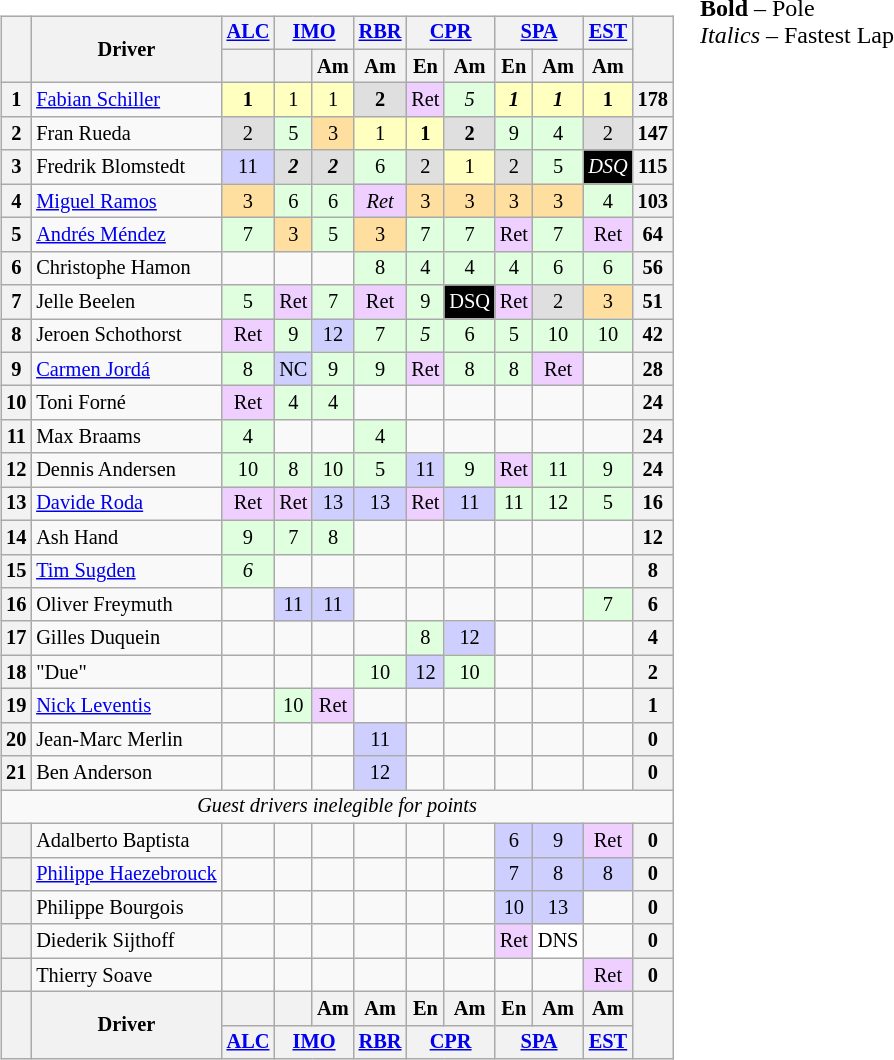<table>
<tr>
<td valign="top"><br><table align=left| class="wikitable" style="font-size: 85%; text-align: center">
<tr valign="top">
<th rowspan=2 valign=middle></th>
<th rowspan=2 valign=middle>Driver</th>
<th><a href='#'>ALC</a><br></th>
<th colspan=2><a href='#'>IMO</a><br></th>
<th><a href='#'>RBR</a><br></th>
<th colspan=2><a href='#'>CPR</a><br></th>
<th colspan=2><a href='#'>SPA</a><br></th>
<th><a href='#'>EST</a><br></th>
<th rowspan=2 valign=middle>  </th>
</tr>
<tr>
<th></th>
<th></th>
<th>Am</th>
<th>Am</th>
<th>En</th>
<th>Am</th>
<th>En</th>
<th>Am</th>
<th>Am</th>
</tr>
<tr>
<th>1</th>
<td align=left> <a href='#'>Fabian Schiller</a></td>
<td style="background:#ffffbf;"><strong>1</strong></td>
<td style="background:#ffffbf;">1</td>
<td style="background:#ffffbf;">1</td>
<td style="background:#dfdfdf;"><strong>2</strong></td>
<td style="background:#efcfff;">Ret</td>
<td style="background:#dfffdf;"><em>5</em></td>
<td style="background:#ffffbf;"><strong><em>1</em></strong></td>
<td style="background:#ffffbf;"><strong><em>1</em></strong></td>
<td style="background:#ffffbf;"><strong>1</strong></td>
<th>178</th>
</tr>
<tr>
<th>2</th>
<td align=left> Fran Rueda</td>
<td style="background:#dfdfdf;">2</td>
<td style="background:#dfffdf;">5</td>
<td style="background:#ffdf9f;">3</td>
<td style="background:#ffffbf;">1</td>
<td style="background:#ffffbf;"><strong>1</strong></td>
<td style="background:#dfdfdf;"><strong>2</strong></td>
<td style="background:#dfffdf;">9</td>
<td style="background:#dfffdf;">4</td>
<td style="background:#dfdfdf;">2</td>
<th>147</th>
</tr>
<tr>
<th>3</th>
<td align=left> Fredrik Blomstedt</td>
<td style="background:#cfcfff;">11</td>
<td style="background:#dfdfdf;"><strong><em>2</em></strong></td>
<td style="background:#dfdfdf;"><strong><em>2</em></strong></td>
<td style="background:#dfffdf;">6</td>
<td style="background:#dfdfdf;">2</td>
<td style="background:#ffffbf;">1</td>
<td style="background:#dfdfdf;">2</td>
<td style="background:#dfffdf;">5</td>
<td style="background:#000000; color:white"><em>DSQ</em></td>
<th>115</th>
</tr>
<tr>
<th>4</th>
<td align=left> <a href='#'>Miguel Ramos</a></td>
<td style="background:#ffdf9f;">3</td>
<td style="background:#dfffdf;">6</td>
<td style="background:#dfffdf;">6</td>
<td style="background:#efcfff;"><em>Ret</em></td>
<td style="background:#ffdf9f;">3</td>
<td style="background:#ffdf9f;">3</td>
<td style="background:#ffdf9f;">3</td>
<td style="background:#ffdf9f;">3</td>
<td style="background:#dfffdf;">4</td>
<th>103</th>
</tr>
<tr>
<th>5</th>
<td align=left> <a href='#'>Andrés Méndez</a></td>
<td style="background:#dfffdf;">7</td>
<td style="background:#ffdf9f;">3</td>
<td style="background:#dfffdf;">5</td>
<td style="background:#ffdf9f;">3</td>
<td style="background:#dfffdf;">7</td>
<td style="background:#dfffdf;">7</td>
<td style="background:#efcfff;">Ret</td>
<td style="background:#dfffdf;">7</td>
<td style="background:#efcfff;">Ret</td>
<th>64</th>
</tr>
<tr>
<th>6</th>
<td align=left> Christophe Hamon</td>
<td></td>
<td></td>
<td></td>
<td style="background:#dfffdf;">8</td>
<td style="background:#dfffdf;">4</td>
<td style="background:#dfffdf;">4</td>
<td style="background:#dfffdf;">4</td>
<td style="background:#dfffdf;">6</td>
<td style="background:#dfffdf;">6</td>
<th>56</th>
</tr>
<tr>
<th>7</th>
<td align=left> Jelle Beelen</td>
<td style="background:#dfffdf;">5</td>
<td style="background:#efcfff;">Ret</td>
<td style="background:#dfffdf;">7</td>
<td style="background:#efcfff;">Ret</td>
<td style="background:#dfffdf;">9</td>
<td style="background:#000000; color:white">DSQ</td>
<td style="background:#efcfff;">Ret</td>
<td style="background:#dfdfdf;">2</td>
<td style="background:#ffdf9f;">3</td>
<th>51</th>
</tr>
<tr>
<th>8</th>
<td align=left> Jeroen Schothorst</td>
<td style="background:#efcfff;">Ret</td>
<td style="background:#dfffdf;">9</td>
<td style="background:#cfcfff;">12</td>
<td style="background:#dfffdf;">7</td>
<td style="background:#dfffdf;"><em>5</em></td>
<td style="background:#dfffdf;">6</td>
<td style="background:#dfffdf;">5</td>
<td style="background:#dfffdf;">10</td>
<td style="background:#dfffdf;">10</td>
<th>42</th>
</tr>
<tr>
<th>9</th>
<td align=left> <a href='#'>Carmen Jordá</a></td>
<td style="background:#dfffdf;">8</td>
<td style="background:#cfcfff;">NC</td>
<td style="background:#dfffdf;">9</td>
<td style="background:#dfffdf;">9</td>
<td style="background:#efcfff;">Ret</td>
<td style="background:#dfffdf;">8</td>
<td style="background:#dfffdf;">8</td>
<td style="background:#efcfff;">Ret</td>
<td></td>
<th>28</th>
</tr>
<tr>
<th>10</th>
<td align=left> Toni Forné</td>
<td style="background:#efcfff;">Ret</td>
<td style="background:#dfffdf;">4</td>
<td style="background:#dfffdf;">4</td>
<td></td>
<td></td>
<td></td>
<td></td>
<td></td>
<td></td>
<th>24</th>
</tr>
<tr>
<th>11</th>
<td align=left> Max Braams</td>
<td style="background:#dfffdf;">4</td>
<td></td>
<td></td>
<td style="background:#dfffdf;">4</td>
<td></td>
<td></td>
<td></td>
<td></td>
<td></td>
<th>24</th>
</tr>
<tr>
<th>12</th>
<td align=left> Dennis Andersen</td>
<td style="background:#dfffdf;">10</td>
<td style="background:#dfffdf;">8</td>
<td style="background:#dfffdf;">10</td>
<td style="background:#dfffdf;">5</td>
<td style="background:#cfcfff;">11</td>
<td style="background:#dfffdf;">9</td>
<td style="background:#efcfff;">Ret</td>
<td style="background:#dfffdf;">11</td>
<td style="background:#dfffdf;">9</td>
<th>24</th>
</tr>
<tr>
<th>13</th>
<td align=left> <a href='#'>Davide Roda</a></td>
<td style="background:#efcfff;">Ret</td>
<td style="background:#efcfff;">Ret</td>
<td style="background:#cfcfff;">13</td>
<td style="background:#cfcfff;">13</td>
<td style="background:#efcfff;">Ret</td>
<td style="background:#cfcfff;">11</td>
<td style="background:#dfffdf;">11</td>
<td style="background:#dfffdf;">12</td>
<td style="background:#dfffdf;">5</td>
<th>16</th>
</tr>
<tr>
<th>14</th>
<td align=left> Ash Hand</td>
<td style="background:#dfffdf;">9</td>
<td style="background:#dfffdf;">7</td>
<td style="background:#dfffdf;">8</td>
<td></td>
<td></td>
<td></td>
<td></td>
<td></td>
<td></td>
<th>12</th>
</tr>
<tr>
<th>15</th>
<td align=left> <a href='#'>Tim Sugden</a></td>
<td style="background:#dfffdf;"><em>6</em></td>
<td></td>
<td></td>
<td></td>
<td></td>
<td></td>
<td></td>
<td></td>
<td></td>
<th>8</th>
</tr>
<tr>
<th>16</th>
<td align=left> Oliver Freymuth</td>
<td></td>
<td style="background:#cfcfff;">11</td>
<td style="background:#cfcfff;">11</td>
<td></td>
<td></td>
<td></td>
<td></td>
<td></td>
<td style="background:#dfffdf;">7</td>
<th>6</th>
</tr>
<tr>
<th>17</th>
<td align=left> Gilles Duquein</td>
<td></td>
<td></td>
<td></td>
<td></td>
<td style="background:#dfffdf;">8</td>
<td style="background:#cfcfff;">12</td>
<td></td>
<td></td>
<td></td>
<th>4</th>
</tr>
<tr>
<th>18</th>
<td align=left> "Due"</td>
<td></td>
<td></td>
<td></td>
<td style="background:#dfffdf;">10</td>
<td style="background:#cfcfff;">12</td>
<td style="background:#dfffdf;">10</td>
<td></td>
<td></td>
<td></td>
<th>2</th>
</tr>
<tr>
<th>19</th>
<td align=left> <a href='#'>Nick Leventis</a></td>
<td></td>
<td style="background:#dfffdf;">10</td>
<td style="background:#efcfff;">Ret</td>
<td></td>
<td></td>
<td></td>
<td></td>
<td></td>
<td></td>
<th>1</th>
</tr>
<tr>
<th>20</th>
<td align=left> Jean-Marc Merlin</td>
<td></td>
<td></td>
<td></td>
<td style="background:#cfcfff;">11</td>
<td></td>
<td></td>
<td></td>
<td></td>
<td></td>
<th>0</th>
</tr>
<tr>
<th>21</th>
<td align=left> Ben Anderson</td>
<td></td>
<td></td>
<td></td>
<td style="background:#cfcfff;">12</td>
<td></td>
<td></td>
<td></td>
<td></td>
<td></td>
<th>0</th>
</tr>
<tr>
<td colspan=12 align=center><em>Guest drivers inelegible for points</em></td>
</tr>
<tr>
<th></th>
<td align=left> Adalberto Baptista</td>
<td></td>
<td></td>
<td></td>
<td></td>
<td></td>
<td></td>
<td style="background:#cfcfff;">6</td>
<td style="background:#cfcfff;">9</td>
<td style="background:#efcfff;">Ret</td>
<th>0</th>
</tr>
<tr>
<th></th>
<td align=left> <a href='#'>Philippe Haezebrouck</a></td>
<td></td>
<td></td>
<td></td>
<td></td>
<td></td>
<td></td>
<td style="background:#cfcfff;">7</td>
<td style="background:#cfcfff;">8</td>
<td style="background:#cfcfff;">8</td>
<th>0</th>
</tr>
<tr>
<th></th>
<td align=left> Philippe Bourgois</td>
<td></td>
<td></td>
<td></td>
<td></td>
<td></td>
<td></td>
<td style="background:#cfcfff;">10</td>
<td style="background:#cfcfff;">13</td>
<td></td>
<th>0</th>
</tr>
<tr>
<th></th>
<td align=left> Diederik Sijthoff</td>
<td></td>
<td></td>
<td></td>
<td></td>
<td></td>
<td></td>
<td style="background:#efcfff;">Ret</td>
<td style="background:#ffffff;">DNS</td>
<td></td>
<th>0</th>
</tr>
<tr>
<th></th>
<td align=left> Thierry Soave</td>
<td></td>
<td></td>
<td></td>
<td></td>
<td></td>
<td></td>
<td></td>
<td></td>
<td style="background:#efcfff;">Ret</td>
<th>0</th>
</tr>
<tr valign="top">
<th rowspan=2 valign=middle></th>
<th rowspan=2 valign=middle>Driver</th>
<th></th>
<th></th>
<th>Am</th>
<th>Am</th>
<th>En</th>
<th>Am</th>
<th>En</th>
<th>Am</th>
<th>Am</th>
<th rowspan=2 valign=middle>  </th>
</tr>
<tr>
<th><a href='#'>ALC</a><br></th>
<th colspan=2><a href='#'>IMO</a><br></th>
<th><a href='#'>RBR</a><br></th>
<th colspan=2><a href='#'>CPR</a><br></th>
<th colspan=2><a href='#'>SPA</a><br></th>
<th><a href='#'>EST</a><br></th>
</tr>
</table>
</td>
<td valign="top"><br>
<span><strong>Bold</strong> – Pole<br>
<em>Italics</em> – Fastest Lap</span></td>
</tr>
</table>
